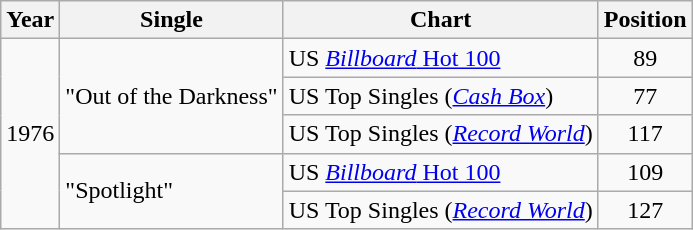<table class="wikitable">
<tr>
<th>Year</th>
<th>Single</th>
<th>Chart</th>
<th>Position</th>
</tr>
<tr>
<td rowspan="5">1976</td>
<td rowspan="3">"Out of the Darkness"</td>
<td>US <a href='#'><em>Billboard</em> Hot 100</a></td>
<td align="center">89</td>
</tr>
<tr>
<td>US Top Singles (<em><a href='#'>Cash Box</a></em>)</td>
<td align="center">77</td>
</tr>
<tr>
<td>US Top Singles (<em><a href='#'>Record World</a></em>) </td>
<td align="center">117</td>
</tr>
<tr>
<td rowspan="2">"Spotlight"</td>
<td>US <a href='#'><em>Billboard</em> Hot 100</a></td>
<td align="center">109</td>
</tr>
<tr>
<td>US Top Singles (<em><a href='#'>Record World</a></em>) </td>
<td align="center">127</td>
</tr>
</table>
